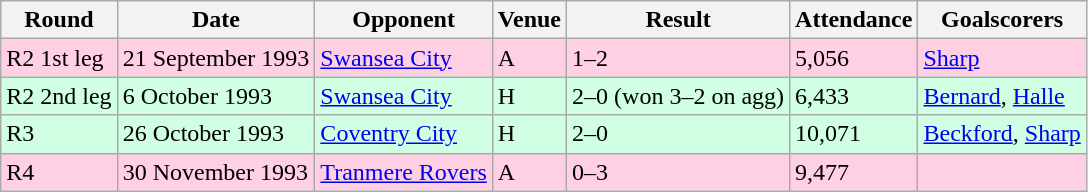<table class="wikitable">
<tr>
<th>Round</th>
<th>Date</th>
<th>Opponent</th>
<th>Venue</th>
<th>Result</th>
<th>Attendance</th>
<th>Goalscorers</th>
</tr>
<tr style="background:#ffd0e3;">
<td>R2 1st leg</td>
<td>21 September 1993</td>
<td><a href='#'>Swansea City</a></td>
<td>A</td>
<td>1–2</td>
<td>5,056</td>
<td><a href='#'>Sharp</a></td>
</tr>
<tr style="background:#d0ffe3;">
<td>R2 2nd leg</td>
<td>6 October 1993</td>
<td><a href='#'>Swansea City</a></td>
<td>H</td>
<td>2–0 (won 3–2 on agg)</td>
<td>6,433</td>
<td><a href='#'>Bernard</a>, <a href='#'>Halle</a></td>
</tr>
<tr style="background:#d0ffe3;">
<td>R3</td>
<td>26 October 1993</td>
<td><a href='#'>Coventry City</a></td>
<td>H</td>
<td>2–0</td>
<td>10,071</td>
<td><a href='#'>Beckford</a>, <a href='#'>Sharp</a></td>
</tr>
<tr style="background:#ffd0e3;">
<td>R4</td>
<td>30 November 1993</td>
<td><a href='#'>Tranmere Rovers</a></td>
<td>A</td>
<td>0–3</td>
<td>9,477</td>
<td></td>
</tr>
</table>
